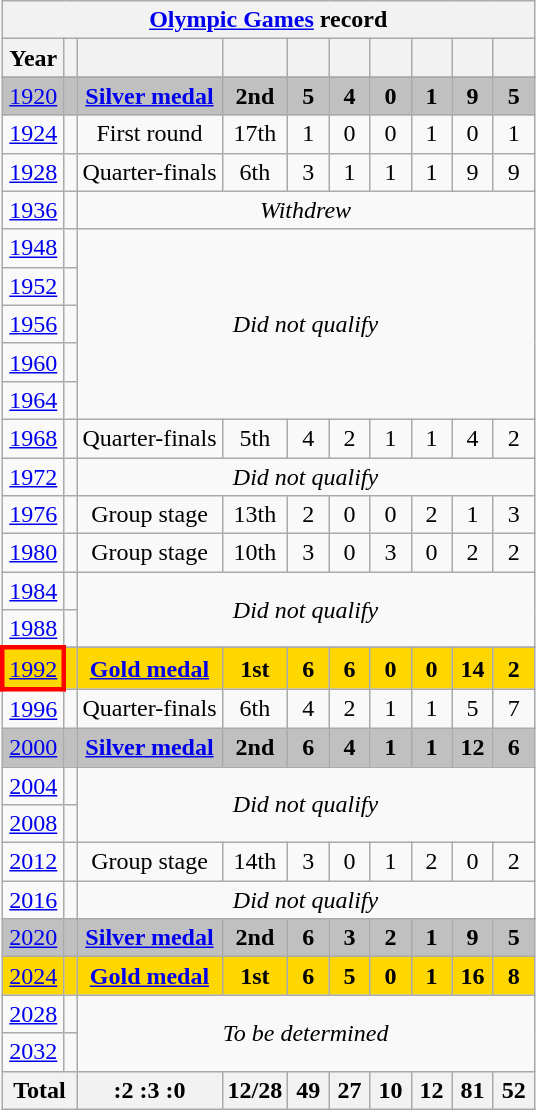<table class="wikitable" style="text-align: center;">
<tr>
<th colspan=11><a href='#'>Olympic Games</a> record</th>
</tr>
<tr>
<th width=>Year</th>
<th width=></th>
<th width=></th>
<th width=></th>
<th width=20px></th>
<th width=20px></th>
<th width=20px></th>
<th width=20px></th>
<th width=20px></th>
<th width=20px></th>
</tr>
<tr>
</tr>
<tr style="background:silver;">
<td><a href='#'>1920</a></td>
<td></td>
<td><strong><a href='#'>Silver medal</a></strong></td>
<td><strong>2nd</strong></td>
<td><strong>5</strong></td>
<td><strong>4</strong></td>
<td><strong>0</strong></td>
<td><strong>1</strong></td>
<td><strong>9</strong></td>
<td><strong>5</strong></td>
</tr>
<tr>
<td><a href='#'>1924</a></td>
<td></td>
<td>First round</td>
<td>17th</td>
<td>1</td>
<td>0</td>
<td>0</td>
<td>1</td>
<td>0</td>
<td>1</td>
</tr>
<tr>
<td><a href='#'>1928</a></td>
<td></td>
<td>Quarter-finals</td>
<td>6th</td>
<td>3</td>
<td>1</td>
<td>1</td>
<td>1</td>
<td>9</td>
<td>9</td>
</tr>
<tr>
<td><a href='#'>1936</a></td>
<td></td>
<td colspan="8"><em>Withdrew</em></td>
</tr>
<tr>
<td><a href='#'>1948</a></td>
<td></td>
<td rowspan=5 colspan=8><em>Did not qualify</em></td>
</tr>
<tr>
<td><a href='#'>1952</a></td>
<td></td>
</tr>
<tr>
<td><a href='#'>1956</a></td>
<td></td>
</tr>
<tr>
<td><a href='#'>1960</a></td>
<td></td>
</tr>
<tr>
<td><a href='#'>1964</a></td>
<td></td>
</tr>
<tr>
<td><a href='#'>1968</a></td>
<td></td>
<td>Quarter-finals</td>
<td>5th</td>
<td>4</td>
<td>2</td>
<td>1</td>
<td>1</td>
<td>4</td>
<td>2</td>
</tr>
<tr>
<td><a href='#'>1972</a></td>
<td></td>
<td colspan="8"><em>Did not qualify</em></td>
</tr>
<tr>
<td><a href='#'>1976</a></td>
<td></td>
<td>Group stage</td>
<td>13th</td>
<td>2</td>
<td>0</td>
<td>0</td>
<td>2</td>
<td>1</td>
<td>3</td>
</tr>
<tr>
<td><a href='#'>1980</a></td>
<td></td>
<td>Group stage</td>
<td>10th</td>
<td>3</td>
<td>0</td>
<td>3</td>
<td>0</td>
<td>2</td>
<td>2</td>
</tr>
<tr>
<td><a href='#'>1984</a></td>
<td></td>
<td colspan="8" rowspan="2"><em>Did not qualify</em></td>
</tr>
<tr>
<td><a href='#'>1988</a></td>
<td></td>
</tr>
<tr>
</tr>
<tr style="background:gold;">
<td style="border: 3px solid red"><a href='#'>1992</a></td>
<td></td>
<td><strong><a href='#'>Gold medal</a></strong></td>
<td><strong>1st</strong></td>
<td><strong>6</strong></td>
<td><strong>6</strong></td>
<td><strong>0</strong></td>
<td><strong>0</strong></td>
<td><strong>14</strong></td>
<td><strong>2</strong></td>
</tr>
<tr>
<td><a href='#'>1996</a></td>
<td></td>
<td>Quarter-finals</td>
<td>6th</td>
<td>4</td>
<td>2</td>
<td>1</td>
<td>1</td>
<td>5</td>
<td>7</td>
</tr>
<tr style="background:silver;">
<td><a href='#'>2000</a></td>
<td></td>
<td><strong><a href='#'>Silver medal</a></strong></td>
<td><strong>2nd</strong></td>
<td><strong>6</strong></td>
<td><strong>4</strong></td>
<td><strong>1</strong></td>
<td><strong>1</strong></td>
<td><strong>12</strong></td>
<td><strong>6</strong></td>
</tr>
<tr>
<td><a href='#'>2004</a></td>
<td></td>
<td colspan="8" rowspan="2"><em>Did not qualify</em></td>
</tr>
<tr>
<td><a href='#'>2008</a></td>
<td></td>
</tr>
<tr>
<td><a href='#'>2012</a></td>
<td></td>
<td>Group stage</td>
<td>14th</td>
<td>3</td>
<td>0</td>
<td>1</td>
<td>2</td>
<td>0</td>
<td>2</td>
</tr>
<tr>
<td><a href='#'>2016</a></td>
<td></td>
<td colspan="8"><em>Did not qualify</em></td>
</tr>
<tr>
</tr>
<tr style="background:silver;">
<td><a href='#'>2020</a></td>
<td></td>
<td><strong><a href='#'>Silver medal</a></strong></td>
<td><strong>2nd</strong></td>
<td><strong>6</strong></td>
<td><strong>3</strong></td>
<td><strong>2</strong></td>
<td><strong>1</strong></td>
<td><strong>9</strong></td>
<td><strong>5</strong></td>
</tr>
<tr style="background:gold;">
<td><a href='#'>2024</a></td>
<td></td>
<td><strong><a href='#'>Gold medal</a></strong></td>
<td><strong>1st</strong></td>
<td><strong>6</strong></td>
<td><strong>5</strong></td>
<td><strong>0</strong></td>
<td><strong>1</strong></td>
<td><strong>16</strong></td>
<td><strong>8</strong></td>
</tr>
<tr>
<td><a href='#'>2028</a></td>
<td></td>
<td colspan="8" rowspan="2"><em>To be determined</em></td>
</tr>
<tr>
<td><a href='#'>2032</a></td>
<td></td>
</tr>
<tr>
<th colspan=2>Total</th>
<th>:2 :3 :0</th>
<th>12/28</th>
<th>49</th>
<th>27</th>
<th>10</th>
<th>12</th>
<th>81</th>
<th>52</th>
</tr>
</table>
